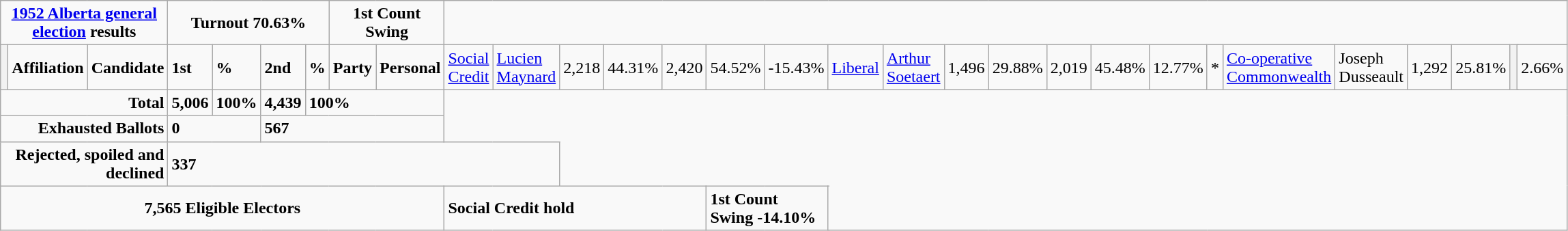<table class="wikitable">
<tr>
<td colspan="3" align=center><strong><a href='#'>1952 Alberta general election</a> results</strong></td>
<td colspan="4" align=center><strong>Turnout 70.63%</strong></td>
<td colspan="2" align=center><strong>1st Count Swing</strong></td>
</tr>
<tr>
<th style="width: 10px;"></th>
<td><strong>Affiliation</strong></td>
<td><strong>Candidate</strong></td>
<td><strong>1st</strong></td>
<td><strong>%</strong></td>
<td><strong>2nd</strong></td>
<td><strong>%</strong></td>
<td><strong>Party</strong></td>
<td><strong>Personal</strong><br></td>
<td><a href='#'>Social Credit</a></td>
<td><a href='#'>Lucien Maynard</a></td>
<td>2,218</td>
<td>44.31%</td>
<td>2,420</td>
<td>54.52%</td>
<td colspan=2 align=center>-15.43%<br></td>
<td><a href='#'>Liberal</a></td>
<td><a href='#'>Arthur Soetaert</a></td>
<td>1,496</td>
<td>29.88%</td>
<td>2,019</td>
<td>45.48%</td>
<td>12.77%</td>
<td align=center>*<br></td>
<td><a href='#'>Co-operative Commonwealth</a></td>
<td>Joseph Dusseault</td>
<td>1,292</td>
<td>25.81%</td>
<td colspan=2 bgcolor="#F2F2F2"></td>
<td colspan=2 align=center>2.66%</td>
</tr>
<tr>
<td colspan="3" align ="right"><strong>Total</strong></td>
<td><strong>5,006</strong></td>
<td><strong>100%</strong></td>
<td><strong>4,439</strong></td>
<td colspan=3><strong>100%</strong></td>
</tr>
<tr>
<td align="right" colspan=3><strong>Exhausted Ballots</strong></td>
<td colspan=2><strong>0</strong></td>
<td colspan=4><strong>567</strong></td>
</tr>
<tr>
<td colspan="3" align="right"><strong>Rejected, spoiled and declined</strong></td>
<td colspan="8"><strong>337</strong></td>
</tr>
<tr>
<td align=center colspan=9><strong>7,565 Eligible Electors</strong><br></td>
<td colspan=5><strong>Social Credit hold</strong></td>
<td colspan=3><strong>1st Count Swing -14.10%</strong></td>
</tr>
</table>
